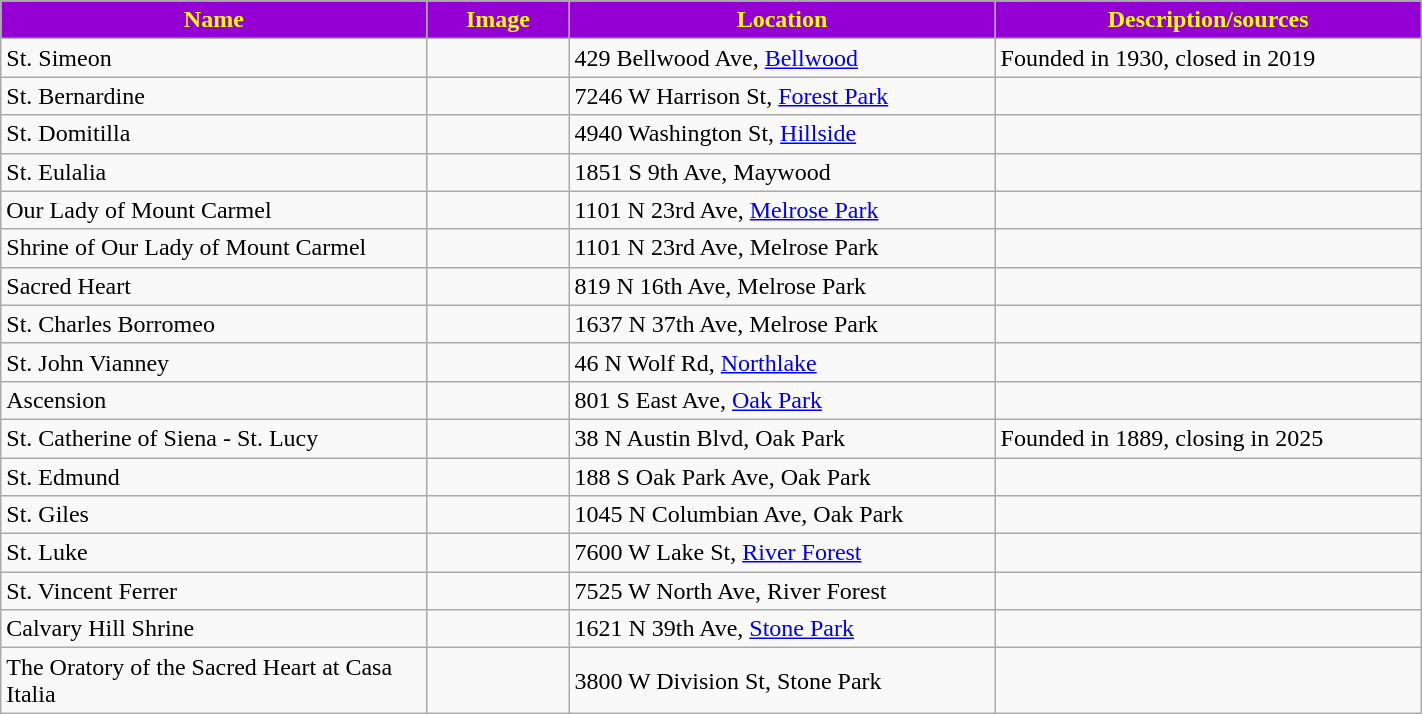<table class="wikitable sortable" style="width:75%">
<tr>
<th style="background:darkviolet; color:yellow;" width="30%"><strong>Name</strong></th>
<th style="background:darkviolet; color:yellow;" width="10%"><strong>Image</strong></th>
<th style="background:darkviolet; color:yellow;" width="30%"><strong>Location</strong></th>
<th style="background:darkviolet; color:yellow;" width="30%"><strong>Description/sources</strong></th>
</tr>
<tr>
<td>St. Simeon</td>
<td></td>
<td>429 Bellwood Ave, <a href='#'>Bellwood</a></td>
<td>Founded in 1930, closed in 2019</td>
</tr>
<tr>
<td>St. Bernardine</td>
<td></td>
<td>7246 W Harrison St, <a href='#'>Forest Park</a></td>
<td></td>
</tr>
<tr>
<td>St. Domitilla</td>
<td></td>
<td>4940 Washington St, <a href='#'>Hillside</a></td>
<td></td>
</tr>
<tr>
<td>St. Eulalia</td>
<td></td>
<td>1851 S 9th Ave, Maywood</td>
<td></td>
</tr>
<tr>
<td>Our Lady of Mount Carmel</td>
<td></td>
<td>1101 N 23rd Ave, <a href='#'>Melrose Park</a></td>
<td></td>
</tr>
<tr>
<td>Shrine of Our Lady of Mount Carmel</td>
<td></td>
<td>1101 N 23rd Ave, Melrose Park</td>
<td></td>
</tr>
<tr>
<td>Sacred Heart</td>
<td></td>
<td>819 N 16th Ave, Melrose Park</td>
<td></td>
</tr>
<tr>
<td>St. Charles Borromeo</td>
<td></td>
<td>1637 N 37th Ave, Melrose Park</td>
<td></td>
</tr>
<tr>
<td>St. John Vianney</td>
<td></td>
<td>46 N Wolf Rd, <a href='#'>Northlake</a></td>
<td></td>
</tr>
<tr>
<td>Ascension</td>
<td></td>
<td>801 S East Ave, <a href='#'>Oak Park</a></td>
<td></td>
</tr>
<tr>
<td>St. Catherine of Siena - St. Lucy</td>
<td></td>
<td>38 N Austin Blvd, Oak Park</td>
<td>Founded in 1889, closing in 2025 </td>
</tr>
<tr>
<td>St. Edmund</td>
<td></td>
<td>188 S Oak Park Ave, Oak Park</td>
<td></td>
</tr>
<tr>
<td>St. Giles</td>
<td></td>
<td>1045 N Columbian Ave, Oak Park</td>
<td></td>
</tr>
<tr>
<td>St. Luke</td>
<td></td>
<td>7600 W Lake St, <a href='#'>River Forest</a></td>
<td></td>
</tr>
<tr>
<td>St. Vincent Ferrer</td>
<td></td>
<td>7525 W North Ave, River Forest</td>
<td></td>
</tr>
<tr>
<td>Calvary Hill Shrine</td>
<td></td>
<td>1621 N 39th Ave, <a href='#'>Stone Park</a></td>
<td></td>
</tr>
<tr>
<td>The Oratory of the Sacred Heart at Casa Italia</td>
<td></td>
<td>3800 W Division St, Stone Park</td>
<td></td>
</tr>
</table>
